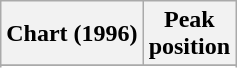<table class="wikitable sortable">
<tr>
<th>Chart (1996)</th>
<th>Peak<br>position</th>
</tr>
<tr>
</tr>
<tr>
</tr>
<tr>
</tr>
</table>
